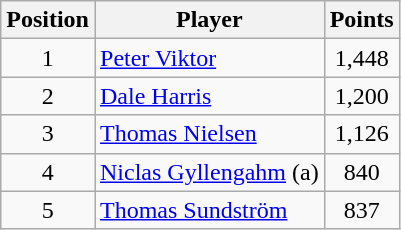<table class=wikitable>
<tr>
<th>Position</th>
<th>Player</th>
<th>Points</th>
</tr>
<tr>
<td align=center>1</td>
<td> <a href='#'>Peter Viktor</a></td>
<td align=center>1,448</td>
</tr>
<tr>
<td align=center>2</td>
<td> <a href='#'>Dale Harris</a></td>
<td align=center>1,200</td>
</tr>
<tr>
<td align=center>3</td>
<td> <a href='#'>Thomas Nielsen</a></td>
<td align=center>1,126</td>
</tr>
<tr>
<td align=center>4</td>
<td> <a href='#'>Niclas Gyllengahm</a> (a)</td>
<td align=center>840</td>
</tr>
<tr>
<td align=center>5</td>
<td> <a href='#'>Thomas Sundström</a></td>
<td align=center>837</td>
</tr>
</table>
